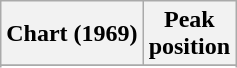<table class="wikitable sortable plainrowheaders" style="text-align:center">
<tr>
<th scope="col">Chart (1969)</th>
<th scope="col">Peak<br> position</th>
</tr>
<tr>
</tr>
<tr>
</tr>
</table>
